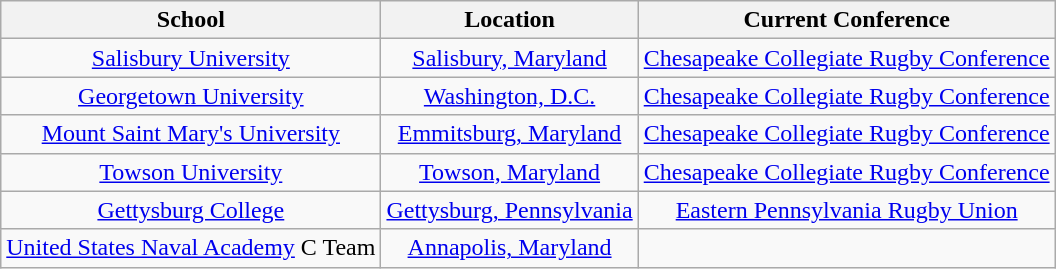<table class="wikitable sortable" style="text-align:center;">
<tr>
<th>School</th>
<th>Location</th>
<th>Current Conference</th>
</tr>
<tr>
<td><a href='#'>Salisbury University</a></td>
<td><a href='#'>Salisbury, Maryland</a></td>
<td><a href='#'>Chesapeake Collegiate Rugby Conference</a></td>
</tr>
<tr>
<td><a href='#'>Georgetown University</a></td>
<td><a href='#'>Washington, D.C.</a></td>
<td><a href='#'>Chesapeake Collegiate Rugby Conference</a></td>
</tr>
<tr>
<td><a href='#'>Mount Saint Mary's University</a></td>
<td><a href='#'>Emmitsburg, Maryland</a></td>
<td><a href='#'>Chesapeake Collegiate Rugby Conference</a></td>
</tr>
<tr>
<td><a href='#'>Towson University</a></td>
<td><a href='#'>Towson, Maryland</a></td>
<td><a href='#'>Chesapeake Collegiate Rugby Conference</a></td>
</tr>
<tr>
<td><a href='#'>Gettysburg College</a></td>
<td><a href='#'>Gettysburg, Pennsylvania</a></td>
<td><a href='#'>Eastern Pennsylvania Rugby Union</a></td>
</tr>
<tr>
<td><a href='#'>United States Naval Academy</a> C Team</td>
<td><a href='#'>Annapolis, Maryland</a></td>
<td></td>
</tr>
</table>
